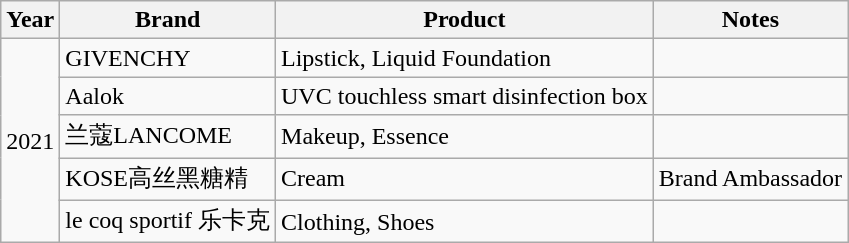<table class="wikitable">
<tr>
<th>Year</th>
<th>Brand</th>
<th>Product</th>
<th>Notes</th>
</tr>
<tr>
<td rowspan="5">2021</td>
<td>GIVENCHY</td>
<td>Lipstick, Liquid Foundation</td>
<td></td>
</tr>
<tr>
<td>Aalok</td>
<td>UVC touchless smart disinfection box</td>
<td></td>
</tr>
<tr>
<td>兰蔻LANCOME</td>
<td>Makeup, Essence</td>
<td></td>
</tr>
<tr>
<td>KOSE高丝黑糖精</td>
<td>Cream</td>
<td>Brand Ambassador</td>
</tr>
<tr>
<td>le coq sportif 乐卡克</td>
<td>Clothing, Shoes</td>
<td></td>
</tr>
</table>
